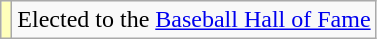<table class="wikitable">
<tr style="white-space:nowrap;">
<td bgcolor="#FFFFBB"></td>
<td>Elected to the <a href='#'>Baseball Hall of Fame</a></td>
</tr>
</table>
